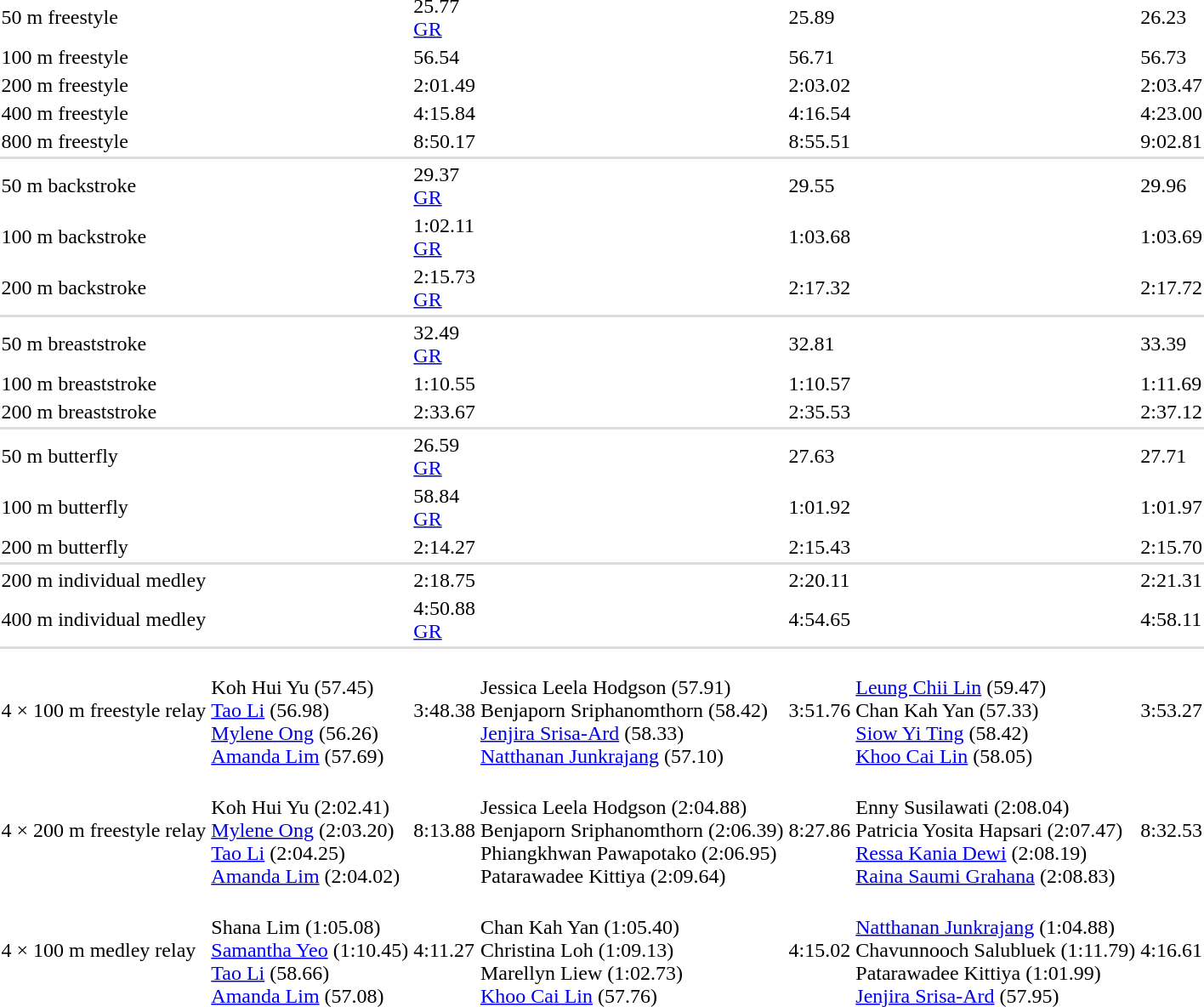<table>
<tr>
<td>50 m freestyle</td>
<td></td>
<td>25.77 <br><a href='#'>GR</a></td>
<td></td>
<td>25.89</td>
<td></td>
<td>26.23</td>
</tr>
<tr>
<td>100 m freestyle</td>
<td></td>
<td>56.54</td>
<td></td>
<td>56.71</td>
<td></td>
<td>56.73</td>
</tr>
<tr>
<td>200 m freestyle</td>
<td></td>
<td>2:01.49</td>
<td></td>
<td>2:03.02</td>
<td></td>
<td>2:03.47</td>
</tr>
<tr>
<td>400 m freestyle</td>
<td></td>
<td>4:15.84</td>
<td></td>
<td>4:16.54</td>
<td></td>
<td>4:23.00</td>
</tr>
<tr>
<td>800 m freestyle</td>
<td></td>
<td>8:50.17</td>
<td></td>
<td>8:55.51</td>
<td></td>
<td>9:02.81</td>
</tr>
<tr bgcolor=#DDDDDD>
<td colspan=7></td>
</tr>
<tr>
<td>50 m backstroke</td>
<td></td>
<td>29.37 <br><a href='#'>GR</a></td>
<td></td>
<td>29.55</td>
<td></td>
<td>29.96</td>
</tr>
<tr>
<td>100 m backstroke</td>
<td></td>
<td>1:02.11 <br><a href='#'>GR</a></td>
<td></td>
<td>1:03.68</td>
<td></td>
<td>1:03.69</td>
</tr>
<tr>
<td>200 m backstroke</td>
<td></td>
<td>2:15.73 <br><a href='#'>GR</a></td>
<td></td>
<td>2:17.32</td>
<td></td>
<td>2:17.72</td>
</tr>
<tr bgcolor=#DDDDDD>
<td colspan=7></td>
</tr>
<tr>
<td>50 m breaststroke</td>
<td></td>
<td>32.49 <br><a href='#'>GR</a></td>
<td></td>
<td>32.81</td>
<td></td>
<td>33.39</td>
</tr>
<tr>
<td>100 m breaststroke</td>
<td></td>
<td>1:10.55</td>
<td></td>
<td>1:10.57</td>
<td></td>
<td>1:11.69</td>
</tr>
<tr>
<td>200 m breaststroke</td>
<td></td>
<td>2:33.67</td>
<td></td>
<td>2:35.53</td>
<td></td>
<td>2:37.12</td>
</tr>
<tr bgcolor=#DDDDDD>
<td colspan=7></td>
</tr>
<tr>
<td>50 m butterfly</td>
<td></td>
<td>26.59 <br><a href='#'>GR</a></td>
<td></td>
<td>27.63</td>
<td></td>
<td>27.71</td>
</tr>
<tr>
<td>100 m butterfly</td>
<td></td>
<td>58.84 <br><a href='#'>GR</a></td>
<td></td>
<td>1:01.92</td>
<td></td>
<td>1:01.97</td>
</tr>
<tr>
<td>200 m butterfly</td>
<td></td>
<td>2:14.27</td>
<td></td>
<td>2:15.43</td>
<td></td>
<td>2:15.70</td>
</tr>
<tr bgcolor=#DDDDDD>
<td colspan=7></td>
</tr>
<tr>
<td>200 m individual medley</td>
<td></td>
<td>2:18.75</td>
<td></td>
<td>2:20.11</td>
<td></td>
<td>2:21.31</td>
</tr>
<tr>
<td>400 m individual medley</td>
<td></td>
<td>4:50.88 <br><a href='#'>GR</a></td>
<td></td>
<td>4:54.65</td>
<td></td>
<td>4:58.11</td>
</tr>
<tr bgcolor=#DDDDDD>
<td colspan=7></td>
</tr>
<tr>
<td>4 × 100 m freestyle relay</td>
<td valign=top><br>Koh Hui Yu (57.45)<br><a href='#'>Tao Li</a> (56.98)<br><a href='#'>Mylene Ong</a> (56.26)<br><a href='#'>Amanda Lim</a> (57.69)</td>
<td>3:48.38</td>
<td valign=top><br>Jessica Leela Hodgson (57.91)<br>Benjaporn Sriphanomthorn (58.42)<br><a href='#'>Jenjira Srisa-Ard</a> (58.33)<br><a href='#'>Natthanan Junkrajang</a> (57.10)</td>
<td>3:51.76</td>
<td valign=top><br><a href='#'>Leung Chii Lin</a> (59.47)<br>Chan Kah Yan (57.33)<br><a href='#'>Siow Yi Ting</a> (58.42)<br><a href='#'>Khoo Cai Lin</a> (58.05)</td>
<td>3:53.27</td>
</tr>
<tr>
<td>4 × 200 m freestyle relay</td>
<td valign=top><br>Koh Hui Yu (2:02.41)<br><a href='#'>Mylene Ong</a> (2:03.20)<br><a href='#'>Tao Li</a> (2:04.25)<br><a href='#'>Amanda Lim</a> (2:04.02)</td>
<td>8:13.88</td>
<td valign=top><br>Jessica Leela Hodgson (2:04.88)<br>Benjaporn Sriphanomthorn (2:06.39)<br>Phiangkhwan Pawapotako (2:06.95)<br>Patarawadee Kittiya (2:09.64)</td>
<td>8:27.86</td>
<td valign=top><br>Enny Susilawati (2:08.04)<br>Patricia Yosita Hapsari (2:07.47)<br><a href='#'>Ressa Kania Dewi</a> (2:08.19)<br><a href='#'>Raina Saumi Grahana</a> (2:08.83)</td>
<td>8:32.53</td>
</tr>
<tr>
<td>4 × 100 m medley relay</td>
<td valign=top><br>Shana Lim (1:05.08)<br><a href='#'>Samantha Yeo</a> (1:10.45)<br><a href='#'>Tao Li</a> (58.66)<br><a href='#'>Amanda Lim</a> (57.08)</td>
<td>4:11.27</td>
<td valign=top><br>Chan Kah Yan (1:05.40)<br>Christina Loh (1:09.13)<br>Marellyn Liew (1:02.73)<br><a href='#'>Khoo Cai Lin</a> (57.76)</td>
<td>4:15.02</td>
<td valign=top><br><a href='#'>Natthanan Junkrajang</a> (1:04.88)<br>Chavunnooch Salubluek (1:11.79)<br>Patarawadee Kittiya (1:01.99)<br><a href='#'>Jenjira Srisa-Ard</a> (57.95)</td>
<td>4:16.61</td>
</tr>
</table>
